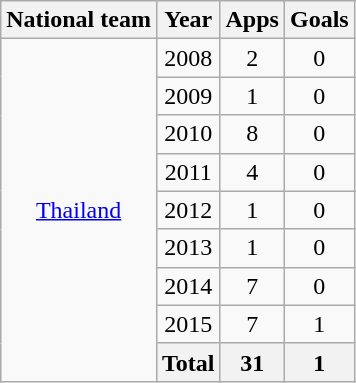<table class="wikitable" style="text-align:center">
<tr>
<th>National team</th>
<th>Year</th>
<th>Apps</th>
<th>Goals</th>
</tr>
<tr>
<td rowspan="9" valign="center"><a href='#'>Thailand</a></td>
<td>2008</td>
<td>2</td>
<td>0</td>
</tr>
<tr>
<td>2009</td>
<td>1</td>
<td>0</td>
</tr>
<tr>
<td>2010</td>
<td>8</td>
<td>0</td>
</tr>
<tr>
<td>2011</td>
<td>4</td>
<td>0</td>
</tr>
<tr>
<td>2012</td>
<td>1</td>
<td>0</td>
</tr>
<tr>
<td>2013</td>
<td>1</td>
<td>0</td>
</tr>
<tr>
<td>2014</td>
<td>7</td>
<td>0</td>
</tr>
<tr>
<td>2015</td>
<td>7</td>
<td>1</td>
</tr>
<tr>
<th>Total</th>
<th>31</th>
<th>1</th>
</tr>
</table>
